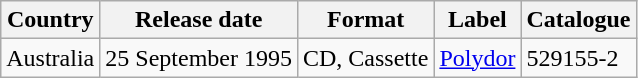<table class="wikitable">
<tr>
<th>Country</th>
<th>Release date</th>
<th>Format</th>
<th>Label</th>
<th>Catalogue</th>
</tr>
<tr>
<td>Australia</td>
<td>25 September 1995</td>
<td>CD, Cassette</td>
<td><a href='#'>Polydor</a></td>
<td>529155-2</td>
</tr>
</table>
